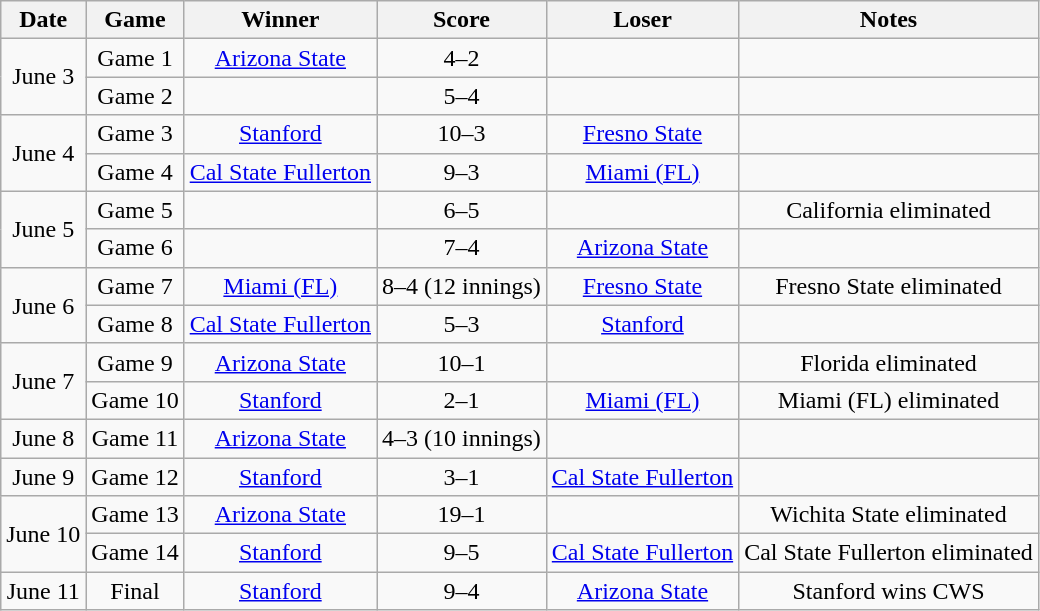<table class="wikitable">
<tr>
<th>Date</th>
<th>Game</th>
<th>Winner</th>
<th>Score</th>
<th>Loser</th>
<th>Notes</th>
</tr>
<tr align=center>
<td rowspan=2>June 3</td>
<td>Game 1</td>
<td><a href='#'>Arizona State</a></td>
<td>4–2</td>
<td></td>
<td></td>
</tr>
<tr align=center>
<td>Game 2</td>
<td></td>
<td>5–4</td>
<td></td>
<td></td>
</tr>
<tr align=center>
<td rowspan=2>June 4</td>
<td>Game 3</td>
<td><a href='#'>Stanford</a></td>
<td>10–3</td>
<td><a href='#'>Fresno State</a></td>
<td></td>
</tr>
<tr align=center>
<td>Game 4</td>
<td><a href='#'>Cal State Fullerton</a></td>
<td>9–3</td>
<td><a href='#'>Miami (FL)</a></td>
<td></td>
</tr>
<tr align=center>
<td rowspan=2>June 5</td>
<td>Game 5</td>
<td></td>
<td>6–5</td>
<td></td>
<td>California eliminated</td>
</tr>
<tr align=center>
<td>Game 6</td>
<td></td>
<td>7–4</td>
<td><a href='#'>Arizona State</a></td>
<td></td>
</tr>
<tr align=center>
<td rowspan=2>June 6</td>
<td>Game 7</td>
<td><a href='#'>Miami (FL)</a></td>
<td>8–4 (12 innings)</td>
<td><a href='#'>Fresno State</a></td>
<td>Fresno State eliminated</td>
</tr>
<tr align=center>
<td>Game 8</td>
<td><a href='#'>Cal State Fullerton</a></td>
<td>5–3</td>
<td><a href='#'>Stanford</a></td>
<td></td>
</tr>
<tr align=center>
<td rowspan=2>June 7</td>
<td>Game 9</td>
<td><a href='#'>Arizona State</a></td>
<td>10–1</td>
<td></td>
<td>Florida eliminated</td>
</tr>
<tr align=center>
<td>Game 10</td>
<td><a href='#'>Stanford</a></td>
<td>2–1</td>
<td><a href='#'>Miami (FL)</a></td>
<td>Miami (FL) eliminated</td>
</tr>
<tr align=center>
<td>June 8</td>
<td>Game 11</td>
<td><a href='#'>Arizona State</a></td>
<td>4–3 (10 innings)</td>
<td></td>
<td></td>
</tr>
<tr align=center>
<td>June 9</td>
<td>Game 12</td>
<td><a href='#'>Stanford</a></td>
<td>3–1</td>
<td><a href='#'>Cal State Fullerton</a></td>
<td></td>
</tr>
<tr align=center>
<td rowspan=2>June 10</td>
<td>Game 13</td>
<td><a href='#'>Arizona State</a></td>
<td>19–1</td>
<td></td>
<td>Wichita State eliminated</td>
</tr>
<tr align=center>
<td>Game 14</td>
<td><a href='#'>Stanford</a></td>
<td>9–5</td>
<td><a href='#'>Cal State Fullerton</a></td>
<td>Cal State Fullerton eliminated</td>
</tr>
<tr align=center>
<td>June 11</td>
<td>Final</td>
<td><a href='#'>Stanford</a></td>
<td>9–4</td>
<td><a href='#'>Arizona State</a></td>
<td>Stanford wins CWS</td>
</tr>
</table>
